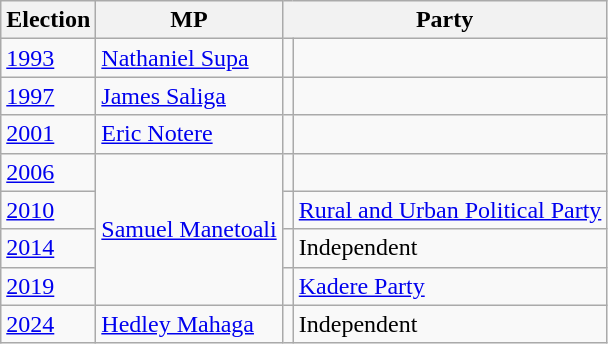<table class="wikitable sortable">
<tr>
<th>Election</th>
<th>MP</th>
<th colspan=2>Party</th>
</tr>
<tr>
<td><a href='#'>1993</a></td>
<td><a href='#'>Nathaniel Supa</a></td>
<td></td>
<td></td>
</tr>
<tr>
<td><a href='#'>1997</a></td>
<td><a href='#'>James Saliga</a></td>
<td></td>
<td></td>
</tr>
<tr>
<td><a href='#'>2001</a></td>
<td><a href='#'>Eric Notere</a></td>
<td></td>
<td></td>
</tr>
<tr>
<td><a href='#'>2006</a></td>
<td rowspan="4"><a href='#'>Samuel Manetoali</a></td>
<td></td>
<td></td>
</tr>
<tr>
<td><a href='#'>2010</a></td>
<td bgcolor=></td>
<td><a href='#'>Rural and Urban Political Party</a></td>
</tr>
<tr>
<td><a href='#'>2014</a></td>
<td bgcolor=></td>
<td>Independent</td>
</tr>
<tr>
<td><a href='#'>2019</a></td>
<td bgcolor=></td>
<td><a href='#'>Kadere Party</a></td>
</tr>
<tr>
<td><a href='#'>2024</a></td>
<td><a href='#'>Hedley Mahaga</a></td>
<td bgcolor=></td>
<td>Independent</td>
</tr>
</table>
